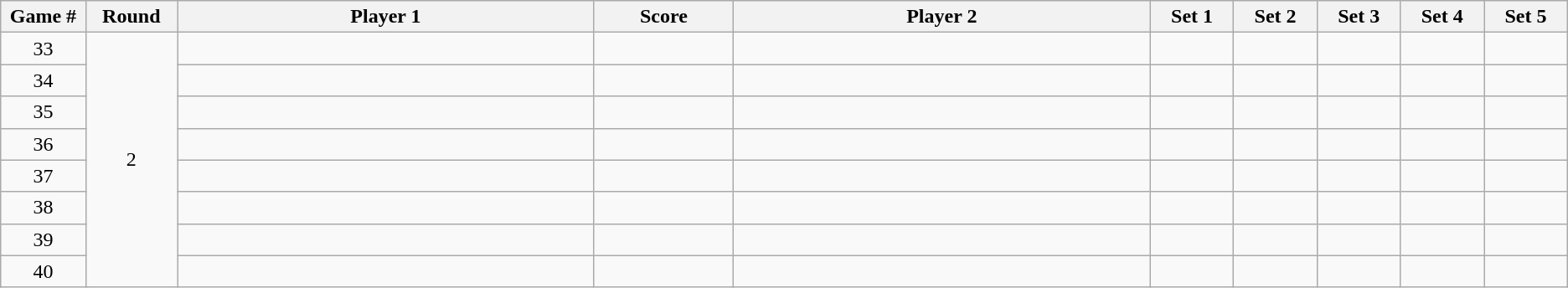<table class="wikitable">
<tr>
<th width="2%">Game #</th>
<th width="2%">Round</th>
<th width="15%">Player 1</th>
<th width="5%">Score</th>
<th width="15%">Player 2</th>
<th width="3%">Set 1</th>
<th width="3%">Set 2</th>
<th width="3%">Set 3</th>
<th width="3%">Set 4</th>
<th width="3%">Set 5</th>
</tr>
<tr style=text-align:center;>
<td>33</td>
<td rowspan=8>2</td>
<td></td>
<td></td>
<td></td>
<td></td>
<td></td>
<td></td>
<td></td>
<td></td>
</tr>
<tr style=text-align:center;>
<td>34</td>
<td></td>
<td></td>
<td></td>
<td></td>
<td></td>
<td></td>
<td></td>
<td></td>
</tr>
<tr style=text-align:center;>
<td>35</td>
<td></td>
<td></td>
<td></td>
<td></td>
<td></td>
<td></td>
<td></td>
<td></td>
</tr>
<tr style=text-align:center;>
<td>36</td>
<td></td>
<td></td>
<td></td>
<td></td>
<td></td>
<td></td>
<td></td>
<td></td>
</tr>
<tr style=text-align:center;>
<td>37</td>
<td></td>
<td></td>
<td></td>
<td></td>
<td></td>
<td></td>
<td></td>
<td></td>
</tr>
<tr style=text-align:center;>
<td>38</td>
<td></td>
<td></td>
<td></td>
<td></td>
<td></td>
<td></td>
<td></td>
<td></td>
</tr>
<tr style=text-align:center;>
<td>39</td>
<td></td>
<td></td>
<td></td>
<td></td>
<td></td>
<td></td>
<td></td>
<td></td>
</tr>
<tr style=text-align:center;>
<td>40</td>
<td></td>
<td></td>
<td></td>
<td></td>
<td></td>
<td></td>
<td></td>
<td></td>
</tr>
</table>
